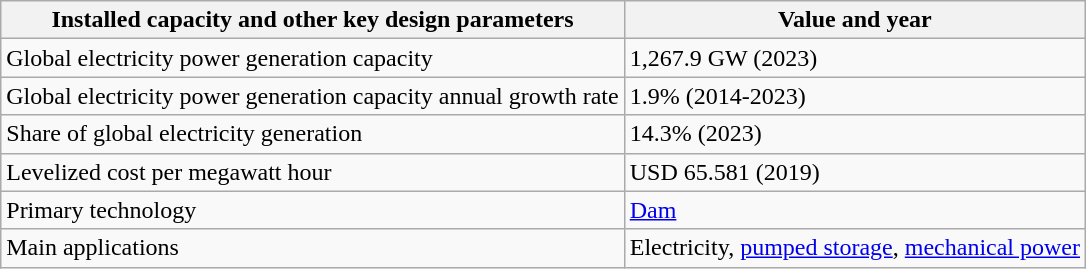<table class="wikitable">
<tr>
<th>Installed capacity and other key design parameters</th>
<th>Value and year</th>
</tr>
<tr>
<td>Global electricity power generation capacity</td>
<td>1,267.9 GW (2023)</td>
</tr>
<tr>
<td>Global electricity power generation capacity annual growth rate</td>
<td>1.9% (2014-2023)</td>
</tr>
<tr>
<td>Share of global electricity generation</td>
<td>14.3% (2023)</td>
</tr>
<tr>
<td>Levelized cost per megawatt hour</td>
<td>USD 65.581 (2019)</td>
</tr>
<tr>
<td>Primary technology</td>
<td><a href='#'>Dam</a></td>
</tr>
<tr>
<td>Main applications</td>
<td>Electricity, <a href='#'>pumped storage</a>, <a href='#'>mechanical power</a></td>
</tr>
</table>
